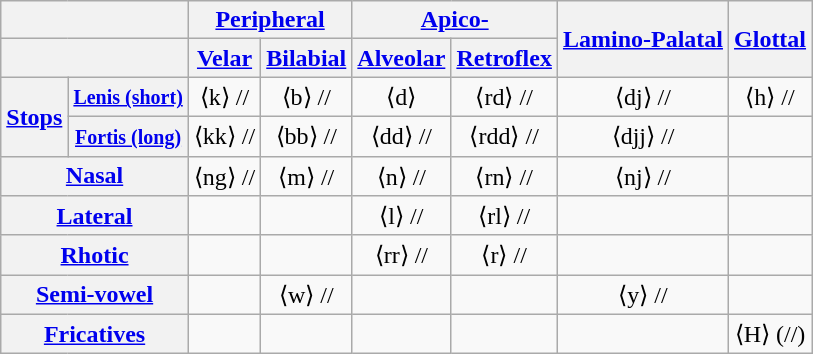<table class="wikitable" style="text-align: center;">
<tr>
<th colspan="2"></th>
<th colspan="2"><a href='#'>Peripheral</a></th>
<th colspan="2"><a href='#'>Apico-</a></th>
<th rowspan="2"><a href='#'>Lamino-</a><a href='#'>Palatal</a></th>
<th rowspan="2"><a href='#'>Glottal</a></th>
</tr>
<tr>
<th colspan="2"></th>
<th><a href='#'>Velar</a></th>
<th><a href='#'>Bilabial</a></th>
<th><a href='#'>Alveolar</a></th>
<th><a href='#'>Retroflex</a></th>
</tr>
<tr>
<th rowspan="2" colspan="1"><a href='#'>Stops</a></th>
<th><a href='#'><small>Lenis (short)</small></a></th>
<td>⟨k⟩ //</td>
<td>⟨b⟩ //</td>
<td>⟨d⟩ </td>
<td>⟨rd⟩ //</td>
<td>⟨dj⟩ //</td>
<td>⟨h⟩ //</td>
</tr>
<tr>
<th><a href='#'><small>Fortis (long)</small></a></th>
<td>⟨kk⟩ //</td>
<td>⟨bb⟩ //</td>
<td>⟨dd⟩ //</td>
<td>⟨rdd⟩ //</td>
<td>⟨djj⟩ //</td>
<td></td>
</tr>
<tr>
<th colspan="2"><a href='#'>Nasal</a></th>
<td>⟨ng⟩ //</td>
<td>⟨m⟩ //</td>
<td>⟨n⟩ //</td>
<td>⟨rn⟩ //</td>
<td>⟨nj⟩ //</td>
<td></td>
</tr>
<tr>
<th colspan="2"><a href='#'>Lateral</a></th>
<td></td>
<td></td>
<td>⟨l⟩ //</td>
<td>⟨rl⟩ //</td>
<td></td>
<td></td>
</tr>
<tr>
<th colspan="2"><a href='#'>Rhotic</a></th>
<td></td>
<td></td>
<td>⟨rr⟩ //</td>
<td>⟨r⟩ //</td>
<td></td>
<td></td>
</tr>
<tr>
<th colspan="2"><a href='#'>Semi-vowel</a></th>
<td></td>
<td>⟨w⟩ //</td>
<td></td>
<td></td>
<td>⟨y⟩ //</td>
<td></td>
</tr>
<tr>
<th colspan="2"><a href='#'>Fricatives</a></th>
<td></td>
<td></td>
<td></td>
<td></td>
<td></td>
<td>⟨H⟩ (//)</td>
</tr>
</table>
